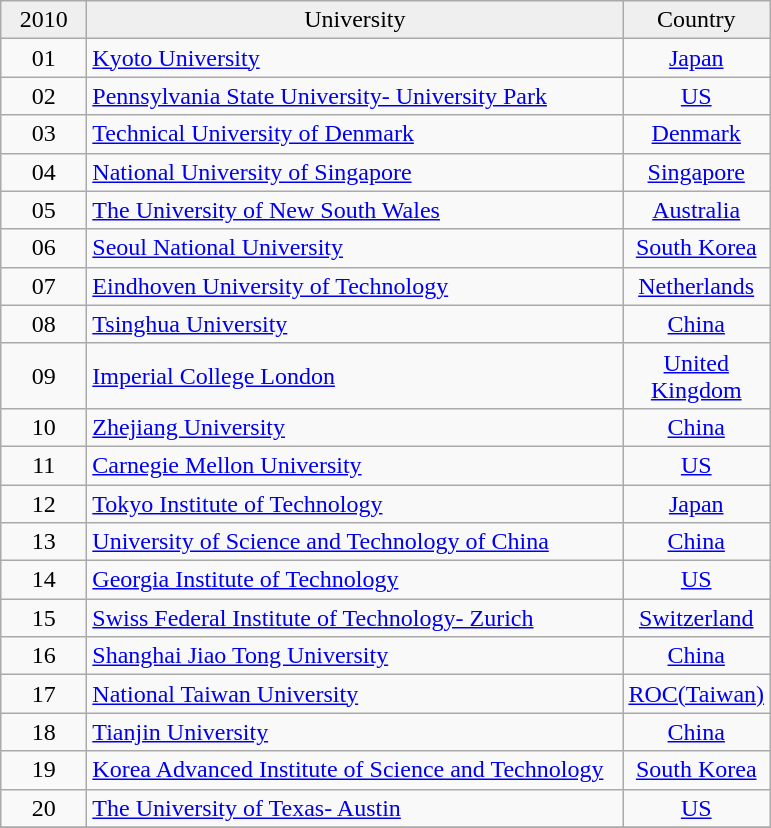<table class="wikitable sortable">
<tr bgColor="#efefef">
<td width="50" align="center">2010</td>
<td width="350" align="center">University</td>
<td width="80" align="center">Country</td>
</tr>
<tr>
<td width="50" align="center">01</td>
<td width="350" align="left"><a href='#'>Kyoto University</a></td>
<td width="80" align="center"><a href='#'>Japan</a></td>
</tr>
<tr>
<td width="50" align="center">02</td>
<td width="350" align="left"><a href='#'>Pennsylvania State University- University Park</a></td>
<td width="80" align="center"><a href='#'>US</a></td>
</tr>
<tr>
<td width="50" align="center">03</td>
<td width="350" align="left"><a href='#'>Technical University of Denmark</a></td>
<td width="80" align="center"><a href='#'>Denmark</a></td>
</tr>
<tr>
<td width="50" align="center">04</td>
<td width="350" align="left"><a href='#'>National University of Singapore</a></td>
<td width="80" align="center"><a href='#'>Singapore</a></td>
</tr>
<tr>
<td width="50" align="center">05</td>
<td width="350" align="left"><a href='#'>The University of New South Wales</a></td>
<td width="80" align="center"><a href='#'>Australia</a></td>
</tr>
<tr>
<td width="50" align="center">06</td>
<td width="350" align="left"><a href='#'>Seoul National University</a></td>
<td width="80" align="center"><a href='#'>South Korea</a></td>
</tr>
<tr>
<td width="50" align="center">07</td>
<td width="350" align="left"><a href='#'>Eindhoven University of Technology</a></td>
<td width="80" align="center"><a href='#'>Netherlands</a></td>
</tr>
<tr>
<td width="50" align="center">08</td>
<td width="350" align="left"><a href='#'>Tsinghua University</a></td>
<td width="80" align="center"><a href='#'>China</a></td>
</tr>
<tr>
<td width="50" align="center">09</td>
<td width="350" align="left"><a href='#'>Imperial College London</a></td>
<td width="80" align="center"><a href='#'>United Kingdom</a></td>
</tr>
<tr>
<td width="50" align="center">10</td>
<td width="350" align="left"><a href='#'>Zhejiang University</a></td>
<td width="80" align="center"><a href='#'>China</a></td>
</tr>
<tr>
<td width="50" align="center">11</td>
<td width="350" align="left"><a href='#'>Carnegie Mellon University</a></td>
<td width="80" align="center"><a href='#'>US</a></td>
</tr>
<tr>
<td width="50" align="center">12</td>
<td width="350" align="left"><a href='#'>Tokyo Institute of Technology</a></td>
<td width="80" align="center"><a href='#'>Japan</a></td>
</tr>
<tr>
<td width="50" align="center">13</td>
<td width="350" align="left"><a href='#'>University of Science and Technology of China</a></td>
<td width="80" align="center"><a href='#'>China</a></td>
</tr>
<tr>
<td width="50" align="center">14</td>
<td width="350" align="left"><a href='#'>Georgia Institute of Technology</a></td>
<td width="80" align="center"><a href='#'>US</a></td>
</tr>
<tr>
<td width="50" align="center">15</td>
<td width="350" align="left"><a href='#'>Swiss Federal Institute of Technology- Zurich</a></td>
<td width="80" align="center"><a href='#'>Switzerland</a></td>
</tr>
<tr>
<td width="50" align="center">16</td>
<td width="350" align="left"><a href='#'>Shanghai Jiao Tong University</a></td>
<td width="80" align="center"><a href='#'>China</a></td>
</tr>
<tr>
<td width="50" align="center">17</td>
<td width="350" align="left"><a href='#'>National Taiwan University</a></td>
<td width="80" align="center"><a href='#'>ROC(Taiwan)</a></td>
</tr>
<tr>
<td width="50" align="center">18</td>
<td width="350" align="left"><a href='#'>Tianjin University</a></td>
<td width="80" align="center"><a href='#'>China</a></td>
</tr>
<tr>
<td width="50" align="center">19</td>
<td width="350" align="left"><a href='#'>Korea Advanced Institute of Science and Technology</a></td>
<td width="80" align="center"><a href='#'>South Korea</a></td>
</tr>
<tr>
<td width="50" align="center">20</td>
<td width="350" align="left"><a href='#'>The University of Texas- Austin</a></td>
<td width="80" align="center"><a href='#'>US</a></td>
</tr>
<tr>
</tr>
</table>
